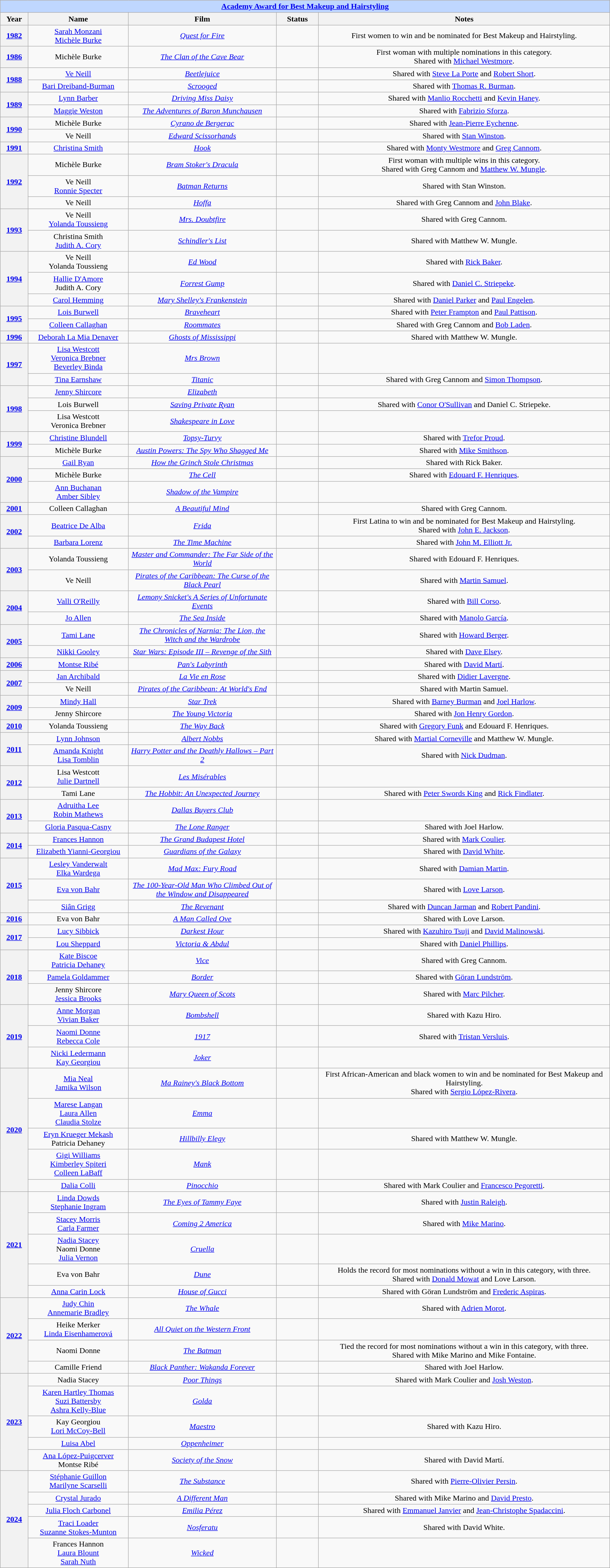<table class="wikitable" style="text-align: center">
<tr ---- bgcolor="#bfd7ff">
<td colspan=5 align=center><strong><a href='#'>Academy Award for Best Makeup and Hairstyling</a></strong></td>
</tr>
<tr ---- bgcolor="#ebf5ff">
<th width="050">Year</th>
<th width="200">Name</th>
<th width="300">Film</th>
<th width="080">Status</th>
<th width="600">Notes</th>
</tr>
<tr>
<th><a href='#'>1982</a></th>
<td><a href='#'>Sarah Monzani</a><br><a href='#'>Michèle Burke</a></td>
<td><em><a href='#'>Quest for Fire</a></em></td>
<td></td>
<td>First women to win and be nominated for Best Makeup and Hairstyling.</td>
</tr>
<tr>
<th><a href='#'>1986</a></th>
<td>Michèle Burke</td>
<td><em><a href='#'>The Clan of the Cave Bear</a></em></td>
<td></td>
<td>First woman with multiple nominations in this category.<br>Shared with <a href='#'>Michael Westmore</a>.</td>
</tr>
<tr>
<th rowspan="2"><a href='#'>1988</a><br></th>
<td><a href='#'>Ve Neill</a></td>
<td><em><a href='#'>Beetlejuice</a></em></td>
<td></td>
<td>Shared with <a href='#'>Steve La Porte</a> and <a href='#'>Robert Short</a>.</td>
</tr>
<tr>
<td><a href='#'>Bari Dreiband-Burman</a></td>
<td><em><a href='#'>Scrooged</a></em></td>
<td></td>
<td>Shared with <a href='#'>Thomas R. Burman</a>.</td>
</tr>
<tr>
<th rowspan="2"><a href='#'>1989</a></th>
<td><a href='#'>Lynn Barber</a></td>
<td><em><a href='#'>Driving Miss Daisy</a></em></td>
<td></td>
<td>Shared with <a href='#'>Manlio Rocchetti</a> and <a href='#'>Kevin Haney</a>.</td>
</tr>
<tr>
<td><a href='#'>Maggie Weston</a></td>
<td><em><a href='#'>The Adventures of Baron Munchausen</a></em></td>
<td></td>
<td>Shared with <a href='#'>Fabrizio Sforza</a>.</td>
</tr>
<tr>
<th rowspan="2"><a href='#'>1990</a></th>
<td>Michèle Burke</td>
<td><em><a href='#'>Cyrano de Bergerac</a></em></td>
<td></td>
<td>Shared with <a href='#'>Jean-Pierre Eychenne</a>.</td>
</tr>
<tr>
<td>Ve Neill</td>
<td><em><a href='#'>Edward Scissorhands</a></em></td>
<td></td>
<td>Shared with <a href='#'>Stan Winston</a>.</td>
</tr>
<tr>
<th><a href='#'>1991</a></th>
<td><a href='#'>Christina Smith</a></td>
<td><em><a href='#'>Hook</a></em></td>
<td></td>
<td>Shared with <a href='#'>Monty Westmore</a> and <a href='#'>Greg Cannom</a>.</td>
</tr>
<tr>
<th rowspan="3"><a href='#'>1992</a></th>
<td>Michèle Burke</td>
<td><em><a href='#'>Bram Stoker's Dracula</a></em></td>
<td></td>
<td>First woman with multiple wins in this category.<br>Shared with Greg Cannom and <a href='#'>Matthew W. Mungle</a>.</td>
</tr>
<tr>
<td>Ve Neill<br><a href='#'>Ronnie Specter</a></td>
<td><em><a href='#'>Batman Returns</a></em></td>
<td></td>
<td>Shared with Stan Winston.</td>
</tr>
<tr>
<td>Ve Neill</td>
<td><em><a href='#'>Hoffa</a></em></td>
<td></td>
<td>Shared with Greg Cannom and <a href='#'>John Blake</a>.</td>
</tr>
<tr>
<th rowspan="2"><a href='#'>1993</a></th>
<td>Ve Neill<br><a href='#'>Yolanda Toussieng</a></td>
<td><em><a href='#'>Mrs. Doubtfire</a></em></td>
<td></td>
<td>Shared with Greg Cannom.</td>
</tr>
<tr>
<td>Christina Smith<br><a href='#'>Judith A. Cory</a></td>
<td><em><a href='#'>Schindler's List</a></em></td>
<td></td>
<td>Shared with Matthew W. Mungle.</td>
</tr>
<tr>
<th rowspan="3"><a href='#'>1994</a><br></th>
<td>Ve Neill<br>Yolanda Toussieng</td>
<td><em><a href='#'>Ed Wood</a></em></td>
<td></td>
<td>Shared with <a href='#'>Rick Baker</a>.</td>
</tr>
<tr>
<td><a href='#'>Hallie D'Amore</a><br>Judith A. Cory</td>
<td><em><a href='#'>Forrest Gump</a></em></td>
<td></td>
<td>Shared with <a href='#'>Daniel C. Striepeke</a>.</td>
</tr>
<tr>
<td><a href='#'>Carol Hemming</a></td>
<td><em><a href='#'>Mary Shelley's Frankenstein</a></em></td>
<td></td>
<td>Shared with <a href='#'>Daniel Parker</a> and <a href='#'>Paul Engelen</a>.</td>
</tr>
<tr>
<th rowspan="2"><a href='#'>1995</a></th>
<td><a href='#'>Lois Burwell</a></td>
<td><em><a href='#'>Braveheart</a></em></td>
<td></td>
<td>Shared with <a href='#'>Peter Frampton</a> and <a href='#'>Paul Pattison</a>.</td>
</tr>
<tr>
<td><a href='#'>Colleen Callaghan</a></td>
<td><em><a href='#'>Roommates</a></em></td>
<td></td>
<td>Shared with Greg Cannom and <a href='#'>Bob Laden</a>.</td>
</tr>
<tr>
<th><a href='#'>1996</a></th>
<td><a href='#'>Deborah La Mia Denaver</a></td>
<td><em><a href='#'>Ghosts of Mississippi</a></em></td>
<td></td>
<td>Shared with Matthew W. Mungle.</td>
</tr>
<tr>
<th rowspan="2"><a href='#'>1997</a></th>
<td><a href='#'>Lisa Westcott</a><br><a href='#'>Veronica Brebner</a><br><a href='#'>Beverley Binda</a></td>
<td><em><a href='#'>Mrs Brown</a></em></td>
<td></td>
<td></td>
</tr>
<tr>
<td><a href='#'>Tina Earnshaw</a></td>
<td><em><a href='#'>Titanic</a></em></td>
<td></td>
<td>Shared with Greg Cannom and <a href='#'>Simon Thompson</a>.</td>
</tr>
<tr>
<th rowspan="3"><a href='#'>1998</a><br></th>
<td><a href='#'>Jenny Shircore</a></td>
<td><em><a href='#'>Elizabeth</a></em></td>
<td></td>
<td></td>
</tr>
<tr>
<td>Lois Burwell</td>
<td><em><a href='#'>Saving Private Ryan</a></em></td>
<td></td>
<td>Shared with <a href='#'>Conor O'Sullivan</a> and Daniel C. Striepeke.</td>
</tr>
<tr>
<td>Lisa Westcott<br>Veronica Brebner</td>
<td><em><a href='#'>Shakespeare in Love</a></em></td>
<td></td>
<td></td>
</tr>
<tr>
<th rowspan="2"><a href='#'>1999</a></th>
<td><a href='#'>Christine Blundell</a></td>
<td><em><a href='#'>Topsy-Turvy</a></em></td>
<td></td>
<td>Shared with <a href='#'>Trefor Proud</a>.</td>
</tr>
<tr>
<td>Michèle Burke</td>
<td><em><a href='#'>Austin Powers: The Spy Who Shagged Me</a></em></td>
<td></td>
<td>Shared with <a href='#'>Mike Smithson</a>.</td>
</tr>
<tr>
<th rowspan="3"><a href='#'>2000</a><br></th>
<td><a href='#'>Gail Ryan</a></td>
<td><em><a href='#'>How the Grinch Stole Christmas</a></em></td>
<td></td>
<td>Shared with Rick Baker.</td>
</tr>
<tr>
<td>Michèle Burke</td>
<td><em><a href='#'>The Cell</a></em></td>
<td></td>
<td>Shared with <a href='#'>Edouard F. Henriques</a>.</td>
</tr>
<tr>
<td><a href='#'>Ann Buchanan</a><br><a href='#'>Amber Sibley</a></td>
<td><em><a href='#'>Shadow of the Vampire</a></em></td>
<td></td>
<td></td>
</tr>
<tr>
<th><a href='#'>2001</a></th>
<td>Colleen Callaghan</td>
<td><em><a href='#'>A Beautiful Mind</a></em></td>
<td></td>
<td>Shared with Greg Cannom.</td>
</tr>
<tr>
<th rowspan="2"><a href='#'>2002</a><br></th>
<td><a href='#'>Beatrice De Alba</a></td>
<td><em><a href='#'>Frida</a></em></td>
<td></td>
<td>First Latina to win and be nominated for Best Makeup and Hairstyling.<br>Shared with <a href='#'>John E. Jackson</a>.</td>
</tr>
<tr>
<td><a href='#'>Barbara Lorenz</a></td>
<td><em><a href='#'>The Time Machine</a></em></td>
<td></td>
<td>Shared with <a href='#'>John M. Elliott Jr.</a></td>
</tr>
<tr>
<th rowspan="2"><a href='#'>2003</a></th>
<td>Yolanda Toussieng</td>
<td><em><a href='#'>Master and Commander: The Far Side of the World</a></em></td>
<td></td>
<td>Shared with Edouard F. Henriques.</td>
</tr>
<tr>
<td>Ve Neill</td>
<td><em><a href='#'>Pirates of the Caribbean: The Curse of the Black Pearl</a></em></td>
<td></td>
<td>Shared with <a href='#'>Martin Samuel</a>.</td>
</tr>
<tr>
<th rowspan="2"><a href='#'>2004</a></th>
<td><a href='#'>Valli O'Reilly</a></td>
<td><em><a href='#'>Lemony Snicket's A Series of Unfortunate Events</a></em></td>
<td></td>
<td>Shared with <a href='#'>Bill Corso</a>.</td>
</tr>
<tr>
<td><a href='#'>Jo Allen</a></td>
<td><em><a href='#'>The Sea Inside</a></em></td>
<td></td>
<td>Shared with <a href='#'>Manolo García</a>.</td>
</tr>
<tr>
<th rowspan="2"><a href='#'>2005</a></th>
<td><a href='#'>Tami Lane</a></td>
<td><em><a href='#'>The Chronicles of Narnia: The Lion, the Witch and the Wardrobe</a></em></td>
<td></td>
<td>Shared with <a href='#'>Howard Berger</a>.</td>
</tr>
<tr>
<td><a href='#'>Nikki Gooley</a></td>
<td><em><a href='#'>Star Wars: Episode III – Revenge of the Sith</a></em></td>
<td></td>
<td>Shared with <a href='#'>Dave Elsey</a>.</td>
</tr>
<tr>
<th><a href='#'>2006</a></th>
<td><a href='#'>Montse Ribé</a></td>
<td><em><a href='#'>Pan's Labyrinth</a></em></td>
<td></td>
<td>Shared with <a href='#'>David Martí</a>.</td>
</tr>
<tr>
<th rowspan="2"><a href='#'>2007</a></th>
<td><a href='#'>Jan Archibald</a></td>
<td><em><a href='#'>La Vie en Rose</a></em></td>
<td></td>
<td>Shared with <a href='#'>Didier Lavergne</a>.</td>
</tr>
<tr>
<td>Ve Neill</td>
<td><em><a href='#'>Pirates of the Caribbean: At World's End</a></em></td>
<td></td>
<td>Shared with Martin Samuel.</td>
</tr>
<tr>
<th rowspan="2"><a href='#'>2009</a></th>
<td><a href='#'>Mindy Hall</a></td>
<td><em><a href='#'>Star Trek</a></em></td>
<td></td>
<td>Shared with <a href='#'>Barney Burman</a> and <a href='#'>Joel Harlow</a>.</td>
</tr>
<tr>
<td>Jenny Shircore</td>
<td><em><a href='#'>The Young Victoria</a></em></td>
<td></td>
<td>Shared with <a href='#'>Jon Henry Gordon</a>.</td>
</tr>
<tr>
<th><a href='#'>2010</a></th>
<td>Yolanda Toussieng</td>
<td><em><a href='#'>The Way Back</a></em></td>
<td></td>
<td>Shared with <a href='#'>Gregory Funk</a> and Edouard F. Henriques.</td>
</tr>
<tr>
<th rowspan="2"><a href='#'>2011</a></th>
<td><a href='#'>Lynn Johnson</a></td>
<td><em><a href='#'>Albert Nobbs</a></em></td>
<td></td>
<td>Shared with <a href='#'>Martial Corneville</a> and Matthew W. Mungle.</td>
</tr>
<tr>
<td><a href='#'>Amanda Knight</a><br><a href='#'>Lisa Tomblin</a></td>
<td><em><a href='#'>Harry Potter and the Deathly Hallows – Part 2</a></em></td>
<td></td>
<td>Shared with <a href='#'>Nick Dudman</a>.</td>
</tr>
<tr>
<th rowspan="2"><a href='#'>2012</a></th>
<td>Lisa Westcott<br><a href='#'>Julie Dartnell</a></td>
<td><a href='#'><em>Les Misérables</em></a></td>
<td></td>
<td></td>
</tr>
<tr>
<td>Tami Lane</td>
<td><em><a href='#'>The Hobbit: An Unexpected Journey</a></em></td>
<td></td>
<td>Shared with <a href='#'>Peter Swords King</a> and <a href='#'>Rick Findlater</a>.</td>
</tr>
<tr>
<th rowspan="2"><a href='#'>2013</a></th>
<td><a href='#'>Adruitha Lee</a><br><a href='#'>Robin Mathews</a></td>
<td><em><a href='#'>Dallas Buyers Club</a></em></td>
<td></td>
<td></td>
</tr>
<tr>
<td><a href='#'>Gloria Pasqua-Casny</a></td>
<td><em><a href='#'>The Lone Ranger</a></em></td>
<td></td>
<td>Shared with Joel Harlow.</td>
</tr>
<tr>
<th rowspan="2"><a href='#'>2014</a></th>
<td><a href='#'>Frances Hannon</a></td>
<td><em><a href='#'>The Grand Budapest Hotel</a></em></td>
<td></td>
<td>Shared with <a href='#'>Mark Coulier</a>.</td>
</tr>
<tr>
<td><a href='#'>Elizabeth Yianni-Georgiou</a></td>
<td><em><a href='#'>Guardians of the Galaxy</a></em></td>
<td></td>
<td>Shared with <a href='#'>David White</a>.</td>
</tr>
<tr>
<th rowspan="3"><a href='#'>2015</a><br></th>
<td><a href='#'>Lesley Vanderwalt</a><br><a href='#'>Elka Wardega</a></td>
<td><em><a href='#'>Mad Max: Fury Road</a></em></td>
<td></td>
<td>Shared with <a href='#'>Damian Martin</a>.</td>
</tr>
<tr>
<td><a href='#'>Eva von Bahr</a></td>
<td><em><a href='#'>The 100-Year-Old Man Who Climbed Out of the Window and Disappeared</a></em></td>
<td></td>
<td>Shared with <a href='#'>Love Larson</a>.</td>
</tr>
<tr>
<td><a href='#'>Siân Grigg</a></td>
<td><em><a href='#'>The Revenant</a></em></td>
<td></td>
<td>Shared with <a href='#'>Duncan Jarman</a> and <a href='#'>Robert Pandini</a>.</td>
</tr>
<tr>
<th><a href='#'>2016</a></th>
<td>Eva von Bahr</td>
<td><em><a href='#'>A Man Called Ove</a></em></td>
<td></td>
<td>Shared with Love Larson.</td>
</tr>
<tr>
<th rowspan="2"><a href='#'>2017</a></th>
<td><a href='#'>Lucy Sibbick</a></td>
<td><em><a href='#'>Darkest Hour</a></em></td>
<td></td>
<td>Shared with <a href='#'>Kazuhiro Tsuji</a> and <a href='#'>David Malinowski</a>.</td>
</tr>
<tr>
<td><a href='#'>Lou Sheppard</a></td>
<td><em><a href='#'>Victoria & Abdul</a></em></td>
<td></td>
<td>Shared with <a href='#'>Daniel Phillips</a>.</td>
</tr>
<tr>
<th rowspan="3"><a href='#'>2018</a><br></th>
<td><a href='#'>Kate Biscoe</a><br><a href='#'>Patricia Dehaney</a></td>
<td><em><a href='#'>Vice</a></em></td>
<td></td>
<td>Shared with Greg Cannom.</td>
</tr>
<tr>
<td><a href='#'>Pamela Goldammer</a></td>
<td><em><a href='#'>Border</a></em></td>
<td></td>
<td>Shared with <a href='#'>Göran Lundström</a>.</td>
</tr>
<tr>
<td>Jenny Shircore<br><a href='#'>Jessica Brooks</a></td>
<td><em><a href='#'>Mary Queen of Scots</a></em></td>
<td></td>
<td>Shared with <a href='#'>Marc Pilcher</a>.</td>
</tr>
<tr>
<th rowspan="3"><a href='#'>2019</a></th>
<td><a href='#'>Anne Morgan</a><br><a href='#'>Vivian Baker</a></td>
<td><em><a href='#'>Bombshell</a></em></td>
<td></td>
<td>Shared with Kazu Hiro.</td>
</tr>
<tr>
<td><a href='#'>Naomi Donne</a><br><a href='#'>Rebecca Cole</a></td>
<td><em><a href='#'>1917</a></em></td>
<td></td>
<td>Shared with <a href='#'>Tristan Versluis</a>.</td>
</tr>
<tr>
<td><a href='#'>Nicki Ledermann</a><br><a href='#'>Kay Georgiou</a></td>
<td><em><a href='#'>Joker</a></em></td>
<td></td>
<td></td>
</tr>
<tr>
<th rowspan="5"><a href='#'>2020</a><br></th>
<td><a href='#'>Mia Neal</a><br><a href='#'>Jamika Wilson</a></td>
<td><em><a href='#'>Ma Rainey's Black Bottom</a></em></td>
<td></td>
<td>First African-American and black women to win and be nominated for Best Makeup and Hairstyling.<br>Shared with <a href='#'>Sergio López-Rivera</a>.</td>
</tr>
<tr>
<td><a href='#'>Marese Langan</a><br><a href='#'>Laura Allen</a><br><a href='#'>Claudia Stolze</a></td>
<td><em><a href='#'>Emma</a></em></td>
<td></td>
<td></td>
</tr>
<tr>
<td><a href='#'>Eryn Krueger Mekash</a><br>Patricia Dehaney</td>
<td><em><a href='#'>Hillbilly Elegy</a></em></td>
<td></td>
<td>Shared with Matthew W. Mungle.</td>
</tr>
<tr>
<td><a href='#'>Gigi Williams</a><br><a href='#'>Kimberley Spiteri</a><br><a href='#'>Colleen LaBaff</a></td>
<td><em><a href='#'>Mank</a></em></td>
<td></td>
<td></td>
</tr>
<tr>
<td><a href='#'>Dalia Colli</a></td>
<td><em><a href='#'>Pinocchio</a></em></td>
<td></td>
<td>Shared with Mark Coulier and <a href='#'>Francesco Pegoretti</a>.</td>
</tr>
<tr>
<th rowspan="5"><a href='#'>2021</a><br></th>
<td><a href='#'>Linda Dowds</a><br><a href='#'>Stephanie Ingram</a></td>
<td><em><a href='#'>The Eyes of Tammy Faye</a></em></td>
<td></td>
<td>Shared with <a href='#'>Justin Raleigh</a>.</td>
</tr>
<tr>
<td><a href='#'>Stacey Morris</a><br><a href='#'>Carla Farmer</a></td>
<td><em><a href='#'>Coming 2 America</a></em></td>
<td></td>
<td>Shared with <a href='#'>Mike Marino</a>.</td>
</tr>
<tr>
<td><a href='#'>Nadia Stacey</a><br>Naomi Donne<br><a href='#'>Julia Vernon</a></td>
<td><em><a href='#'>Cruella</a></em></td>
<td></td>
<td></td>
</tr>
<tr>
<td>Eva von Bahr</td>
<td><em><a href='#'>Dune</a></em></td>
<td></td>
<td>Holds the record for most nominations without a win in this category, with three.<br>Shared with <a href='#'>Donald Mowat</a> and Love Larson.</td>
</tr>
<tr>
<td><a href='#'>Anna Carin Lock</a></td>
<td><em><a href='#'>House of Gucci</a></em></td>
<td></td>
<td>Shared with Göran Lundström and <a href='#'>Frederic Aspiras</a>.</td>
</tr>
<tr>
<th rowspan="4"><a href='#'>2022</a></th>
<td><a href='#'>Judy Chin</a><br><a href='#'>Annemarie Bradley</a></td>
<td><em><a href='#'>The Whale</a></em></td>
<td></td>
<td>Shared with <a href='#'>Adrien Morot</a>.</td>
</tr>
<tr>
<td>Heike Merker<br><a href='#'>Linda Eisenhamerová</a></td>
<td><em><a href='#'>All Quiet on the Western Front</a></em></td>
<td></td>
<td></td>
</tr>
<tr>
<td>Naomi Donne</td>
<td><em><a href='#'>The Batman</a></em></td>
<td></td>
<td>Tied the record for most nominations without a win in this category, with three.<br>Shared with Mike Marino and Mike Fontaine.</td>
</tr>
<tr>
<td>Camille Friend</td>
<td><em><a href='#'>Black Panther: Wakanda Forever</a></em></td>
<td></td>
<td>Shared with Joel Harlow.</td>
</tr>
<tr>
<th rowspan="5"><a href='#'>2023</a><br></th>
<td>Nadia Stacey</td>
<td><em><a href='#'>Poor Things</a></em></td>
<td></td>
<td>Shared with Mark Coulier and <a href='#'>Josh Weston</a>.</td>
</tr>
<tr>
<td><a href='#'>Karen Hartley Thomas</a><br><a href='#'>Suzi Battersby</a><br><a href='#'>Ashra Kelly-Blue</a></td>
<td><em><a href='#'>Golda</a></em></td>
<td></td>
<td></td>
</tr>
<tr>
<td>Kay Georgiou<br><a href='#'>Lori McCoy-Bell</a></td>
<td><em><a href='#'>Maestro</a></em></td>
<td></td>
<td>Shared with Kazu Hiro.</td>
</tr>
<tr>
<td><a href='#'>Luisa Abel</a></td>
<td><em><a href='#'>Oppenheimer</a></em></td>
<td></td>
<td></td>
</tr>
<tr>
<td><a href='#'>Ana López-Puigcerver</a><br>Montse Ribé</td>
<td><em><a href='#'>Society of the Snow</a></em></td>
<td></td>
<td>Shared with David Martí.</td>
</tr>
<tr>
<th rowspan="5"><a href='#'>2024</a><br></th>
<td><a href='#'>Stéphanie Guillon</a><br><a href='#'>Marilyne Scarselli</a></td>
<td><em><a href='#'>The Substance</a></em></td>
<td></td>
<td>Shared with <a href='#'>Pierre-Olivier Persin</a>.</td>
</tr>
<tr>
<td><a href='#'>Crystal Jurado</a></td>
<td><em><a href='#'>A Different Man</a></em></td>
<td></td>
<td>Shared with Mike Marino and <a href='#'>David Presto</a>.</td>
</tr>
<tr>
<td><a href='#'>Julia Floch Carbonel</a></td>
<td><em><a href='#'>Emilia Pérez</a></em></td>
<td></td>
<td>Shared with <a href='#'>Emmanuel Janvier</a> and <a href='#'>Jean-Christophe Spadaccini</a>.</td>
</tr>
<tr>
<td><a href='#'>Traci Loader</a><br><a href='#'>Suzanne Stokes-Munton</a></td>
<td><em><a href='#'>Nosferatu</a></em></td>
<td></td>
<td>Shared with David White.</td>
</tr>
<tr>
<td>Frances Hannon<br><a href='#'>Laura Blount</a><br><a href='#'>Sarah Nuth</a></td>
<td><em><a href='#'>Wicked</a></em></td>
<td></td>
<td></td>
</tr>
</table>
